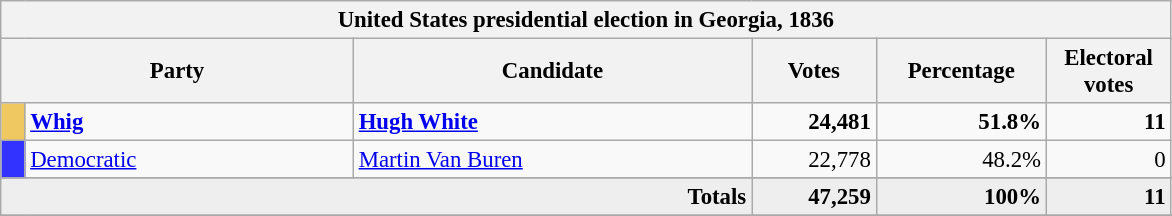<table class="wikitable" style="font-size: 95%;">
<tr>
<th colspan="6">United States presidential election in Georgia, 1836</th>
</tr>
<tr>
<th colspan="2" style="width: 15em">Party</th>
<th style="width: 17em">Candidate</th>
<th style="width: 5em">Votes</th>
<th style="width: 7em">Percentage</th>
<th style="width: 5em">Electoral votes</th>
</tr>
<tr>
<th style="background-color:#F0C862; width: 3px"></th>
<td style="width: 130px"><strong><a href='#'>Whig</a></strong></td>
<td><strong><a href='#'>Hugh White</a></strong></td>
<td align="right"><strong>24,481</strong></td>
<td align="right"><strong>51.8%</strong></td>
<td align="right"><strong>11</strong></td>
</tr>
<tr>
<th style="background-color:#3333FF; width: 3px"></th>
<td style="width: 130px"><a href='#'>Democratic</a></td>
<td><a href='#'>Martin Van Buren</a></td>
<td align="right">22,778</td>
<td align="right">48.2%</td>
<td align="right">0</td>
</tr>
<tr>
</tr>
<tr bgcolor="#EEEEEE">
<td colspan="3" align="right"><strong>Totals</strong></td>
<td align="right"><strong>47,259</strong></td>
<td align="right"><strong>100%</strong></td>
<td align="right"><strong>11</strong></td>
</tr>
<tr>
</tr>
</table>
